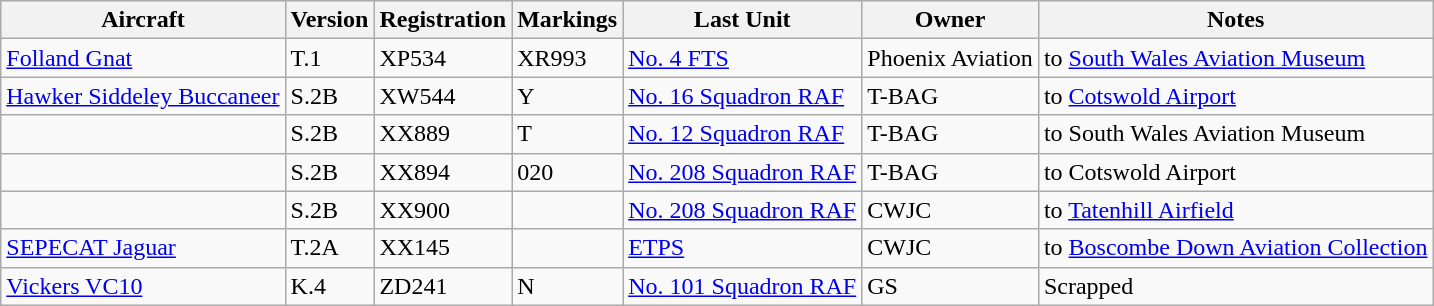<table class="wikitable">
<tr>
<th>Aircraft</th>
<th>Version</th>
<th>Registration</th>
<th>Markings</th>
<th>Last Unit</th>
<th>Owner</th>
<th>Notes</th>
</tr>
<tr>
<td><a href='#'>Folland Gnat</a></td>
<td>T.1</td>
<td>XP534</td>
<td>XR993</td>
<td><a href='#'>No. 4 FTS</a></td>
<td>Phoenix Aviation</td>
<td> to <a href='#'>South Wales Aviation Museum</a></td>
</tr>
<tr>
<td><a href='#'>Hawker Siddeley Buccaneer</a></td>
<td>S.2B</td>
<td>XW544</td>
<td>Y</td>
<td><a href='#'>No. 16 Squadron RAF</a></td>
<td>T-BAG</td>
<td> to <a href='#'>Cotswold Airport</a></td>
</tr>
<tr>
<td></td>
<td>S.2B</td>
<td>XX889</td>
<td>T</td>
<td><a href='#'>No. 12 Squadron RAF</a></td>
<td>T-BAG</td>
<td> to South Wales Aviation Museum</td>
</tr>
<tr>
<td></td>
<td>S.2B</td>
<td>XX894</td>
<td>020</td>
<td><a href='#'>No. 208 Squadron RAF</a></td>
<td>T-BAG</td>
<td> to Cotswold Airport</td>
</tr>
<tr>
<td></td>
<td>S.2B</td>
<td>XX900</td>
<td></td>
<td><a href='#'>No. 208 Squadron RAF</a></td>
<td>CWJC</td>
<td> to <a href='#'>Tatenhill Airfield</a></td>
</tr>
<tr>
<td><a href='#'>SEPECAT Jaguar</a></td>
<td>T.2A</td>
<td>XX145</td>
<td></td>
<td><a href='#'>ETPS</a></td>
<td>CWJC</td>
<td> to <a href='#'>Boscombe Down Aviation Collection</a></td>
</tr>
<tr>
<td><a href='#'>Vickers VC10</a></td>
<td>K.4</td>
<td>ZD241</td>
<td>N</td>
<td><a href='#'>No. 101 Squadron RAF</a></td>
<td>GS</td>
<td> Scrapped</td>
</tr>
</table>
